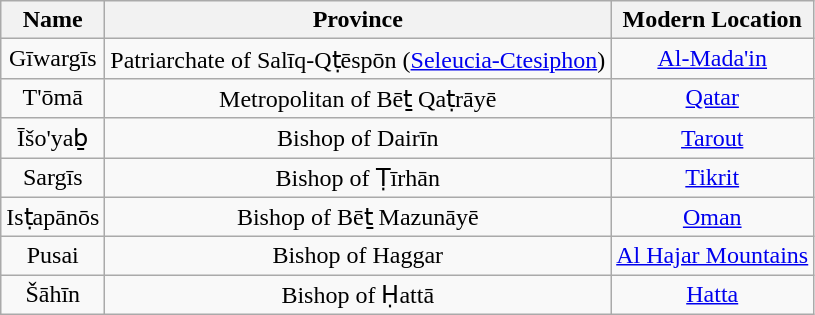<table class="wikitable">
<tr>
<th colspan="1">Name</th>
<th colspan="1">Province</th>
<th colspan="1">Modern Location</th>
</tr>
<tr style="text-align:center;">
<td>Gīwargīs</td>
<td>Patriarchate of Salīq-Qṭēspōn (<a href='#'>Seleucia-Ctesiphon</a>)</td>
<td><a href='#'>Al-Mada'in</a></td>
</tr>
<tr style="text-align:center;">
<td>T'ōmā</td>
<td>Metropolitan of Bēṯ Qaṭrāyē</td>
<td><a href='#'>Qatar</a></td>
</tr>
<tr style="text-align:center;">
<td>Īšo'yaḇ</td>
<td>Bishop of Dairīn</td>
<td><a href='#'>Tarout</a></td>
</tr>
<tr style="text-align:center;">
<td>Sargīs</td>
<td>Bishop of Ṭīrhān</td>
<td><a href='#'>Tikrit</a></td>
</tr>
<tr style="text-align:center;">
<td>Isṭapānōs</td>
<td>Bishop of Bēṯ Mazunāyē</td>
<td><a href='#'>Oman</a></td>
</tr>
<tr style="text-align:center;">
<td>Pusai</td>
<td>Bishop of Haggar</td>
<td><a href='#'>Al Hajar Mountains</a></td>
</tr>
<tr style="text-align:center;">
<td>Šāhīn</td>
<td>Bishop of Ḥattā</td>
<td><a href='#'>Hatta</a></td>
</tr>
</table>
